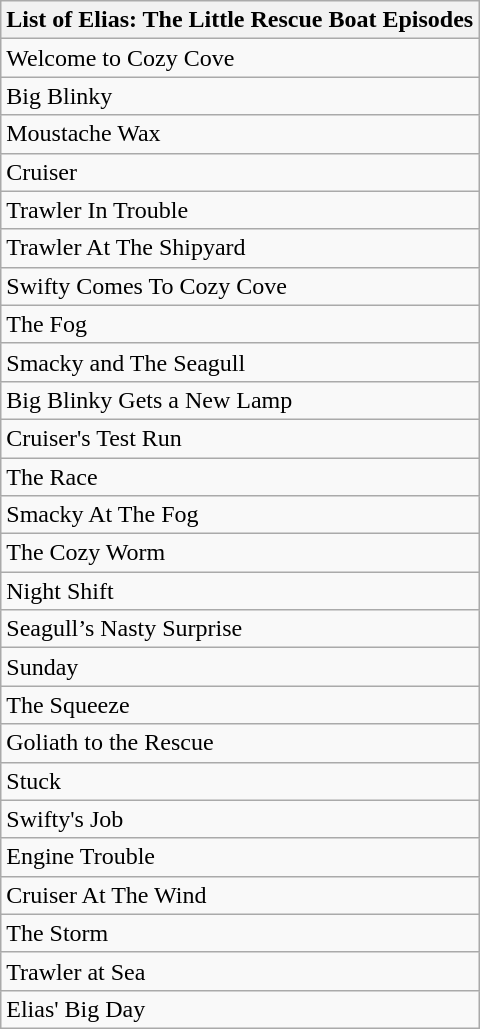<table class="wikitable">
<tr>
<th>List of Elias: The Little Rescue Boat Episodes</th>
</tr>
<tr>
<td>Welcome to Cozy Cove</td>
</tr>
<tr>
<td>Big Blinky</td>
</tr>
<tr>
<td>Moustache Wax</td>
</tr>
<tr>
<td>Cruiser</td>
</tr>
<tr>
<td>Trawler In Trouble</td>
</tr>
<tr>
<td>Trawler At The Shipyard</td>
</tr>
<tr>
<td>Swifty Comes To Cozy Cove</td>
</tr>
<tr>
<td>The Fog</td>
</tr>
<tr>
<td>Smacky and The Seagull</td>
</tr>
<tr>
<td>Big Blinky Gets a New Lamp</td>
</tr>
<tr>
<td>Cruiser's Test Run</td>
</tr>
<tr>
<td>The Race</td>
</tr>
<tr>
<td>Smacky At The Fog</td>
</tr>
<tr>
<td>The Cozy Worm</td>
</tr>
<tr>
<td>Night Shift</td>
</tr>
<tr>
<td>Seagull’s Nasty Surprise</td>
</tr>
<tr>
<td>Sunday</td>
</tr>
<tr>
<td>The Squeeze</td>
</tr>
<tr>
<td>Goliath to the Rescue</td>
</tr>
<tr>
<td>Stuck</td>
</tr>
<tr>
<td>Swifty's Job</td>
</tr>
<tr>
<td>Engine Trouble</td>
</tr>
<tr>
<td>Cruiser At The Wind</td>
</tr>
<tr>
<td>The Storm</td>
</tr>
<tr>
<td>Trawler at Sea</td>
</tr>
<tr>
<td>Elias' Big Day</td>
</tr>
</table>
